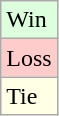<table class="wikitable">
<tr>
<td style="background:#dfd;">Win</td>
</tr>
<tr>
<td style="background:#fcc;">Loss</td>
</tr>
<tr>
<td style="background:#ffffe6;">Tie</td>
</tr>
</table>
